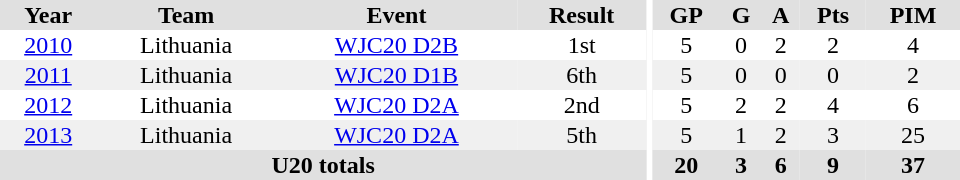<table border="0" cellpadding="1" cellspacing="0" ID="Table3" style="text-align:center; width:40em">
<tr ALIGN="center" bgcolor="#e0e0e0">
<th>Year</th>
<th>Team</th>
<th>Event</th>
<th>Result</th>
<th rowspan="99" bgcolor="#ffffff"></th>
<th>GP</th>
<th>G</th>
<th>A</th>
<th>Pts</th>
<th>PIM</th>
</tr>
<tr>
<td><a href='#'>2010</a></td>
<td>Lithuania</td>
<td><a href='#'>WJC20 D2B</a></td>
<td>1st</td>
<td>5</td>
<td>0</td>
<td>2</td>
<td>2</td>
<td>4</td>
</tr>
<tr ALIGN="center" bgcolor="#f0f0f0">
<td><a href='#'>2011</a></td>
<td>Lithuania</td>
<td><a href='#'>WJC20 D1B</a></td>
<td>6th</td>
<td>5</td>
<td>0</td>
<td>0</td>
<td>0</td>
<td>2</td>
</tr>
<tr>
<td><a href='#'>2012</a></td>
<td>Lithuania</td>
<td><a href='#'>WJC20 D2A</a></td>
<td>2nd</td>
<td>5</td>
<td>2</td>
<td>2</td>
<td>4</td>
<td>6</td>
</tr>
<tr ALIGN="center" bgcolor="#f0f0f0">
<td><a href='#'>2013</a></td>
<td>Lithuania</td>
<td><a href='#'>WJC20 D2A</a></td>
<td>5th</td>
<td>5</td>
<td>1</td>
<td>2</td>
<td>3</td>
<td>25</td>
</tr>
<tr ALIGN="center" bgcolor="#e0e0e0">
<th colspan=4>U20 totals</th>
<th>20</th>
<th>3</th>
<th>6</th>
<th>9</th>
<th>37</th>
</tr>
</table>
